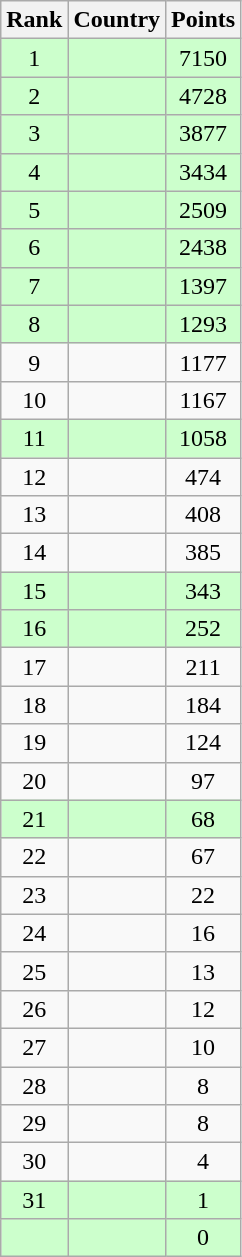<table class="wikitable sortable" style="text-align:center">
<tr>
<th>Rank</th>
<th>Country</th>
<th>Points</th>
</tr>
<tr bgcolor=ccffcc>
<td>1</td>
<td align=left></td>
<td>7150</td>
</tr>
<tr bgcolor=ccffcc>
<td>2</td>
<td align=left></td>
<td>4728</td>
</tr>
<tr bgcolor=ccffcc>
<td>3</td>
<td align=left></td>
<td>3877</td>
</tr>
<tr bgcolor=ccffcc>
<td>4</td>
<td align=left></td>
<td>3434</td>
</tr>
<tr bgcolor=ccffcc>
<td>5</td>
<td align=left></td>
<td>2509</td>
</tr>
<tr bgcolor=ccffcc>
<td>6</td>
<td align=left></td>
<td>2438</td>
</tr>
<tr bgcolor=ccffcc>
<td>7</td>
<td align=left></td>
<td>1397</td>
</tr>
<tr bgcolor=ccffcc>
<td>8</td>
<td align=left></td>
<td>1293</td>
</tr>
<tr>
<td>9</td>
<td align=left></td>
<td>1177</td>
</tr>
<tr>
<td>10</td>
<td align=left></td>
<td>1167</td>
</tr>
<tr bgcolor=ccffcc>
<td>11</td>
<td align=left></td>
<td>1058</td>
</tr>
<tr>
<td>12</td>
<td align=left></td>
<td>474</td>
</tr>
<tr>
<td>13</td>
<td align=left></td>
<td>408</td>
</tr>
<tr>
<td>14</td>
<td align="left"></td>
<td>385</td>
</tr>
<tr bgcolor=ccffcc>
<td>15</td>
<td align=left></td>
<td>343</td>
</tr>
<tr bgcolor=ccffcc>
<td>16</td>
<td align=left></td>
<td>252</td>
</tr>
<tr>
<td>17</td>
<td align=left></td>
<td>211</td>
</tr>
<tr>
<td>18</td>
<td align=left></td>
<td>184</td>
</tr>
<tr>
<td>19</td>
<td align=left></td>
<td>124</td>
</tr>
<tr>
<td>20</td>
<td align=left></td>
<td>97</td>
</tr>
<tr bgcolor=ccffcc>
<td>21</td>
<td align=left></td>
<td>68</td>
</tr>
<tr>
<td>22</td>
<td align=left></td>
<td>67</td>
</tr>
<tr>
<td>23</td>
<td align=left></td>
<td>22</td>
</tr>
<tr>
<td>24</td>
<td align=left></td>
<td>16</td>
</tr>
<tr>
<td>25</td>
<td align=left></td>
<td>13</td>
</tr>
<tr>
<td>26</td>
<td align=left></td>
<td>12</td>
</tr>
<tr>
<td>27</td>
<td align=left></td>
<td>10</td>
</tr>
<tr>
<td>28</td>
<td align=left></td>
<td>8</td>
</tr>
<tr>
<td>29</td>
<td align=left></td>
<td>8</td>
</tr>
<tr>
<td>30</td>
<td align=left></td>
<td>4</td>
</tr>
<tr bgcolor=ccffcc>
<td>31</td>
<td align=left></td>
<td>1</td>
</tr>
<tr bgcolor=ccffcc>
<td></td>
<td align=left></td>
<td>0</td>
</tr>
</table>
